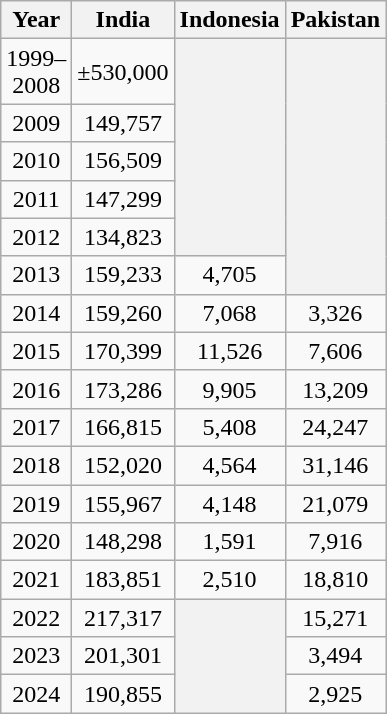<table class="wikitable" style="text-align:center;">
<tr>
<th>Year</th>
<th>India</th>
<th>Indonesia</th>
<th>Pakistan</th>
</tr>
<tr>
<td>1999–<br>2008</td>
<td>±530,000</td>
<th rowspan="5"></th>
<th rowspan="6"></th>
</tr>
<tr>
<td>2009</td>
<td>149,757</td>
</tr>
<tr>
<td>2010</td>
<td>156,509</td>
</tr>
<tr>
<td>2011</td>
<td>147,299</td>
</tr>
<tr>
<td>2012</td>
<td>134,823</td>
</tr>
<tr>
<td>2013</td>
<td>159,233</td>
<td>4,705</td>
</tr>
<tr>
<td>2014</td>
<td>159,260</td>
<td>7,068</td>
<td>3,326</td>
</tr>
<tr>
<td>2015</td>
<td>170,399</td>
<td>11,526</td>
<td>7,606</td>
</tr>
<tr>
<td>2016</td>
<td>173,286</td>
<td>9,905</td>
<td>13,209</td>
</tr>
<tr>
<td>2017</td>
<td>166,815</td>
<td>5,408</td>
<td>24,247</td>
</tr>
<tr>
<td>2018</td>
<td>152,020</td>
<td>4,564</td>
<td>31,146</td>
</tr>
<tr>
<td>2019</td>
<td>155,967</td>
<td>4,148</td>
<td>21,079</td>
</tr>
<tr>
<td>2020</td>
<td>148,298</td>
<td>1,591</td>
<td>7,916</td>
</tr>
<tr>
<td>2021</td>
<td>183,851</td>
<td>2,510</td>
<td>18,810</td>
</tr>
<tr>
<td>2022</td>
<td>217,317</td>
<th rowspan="3"></th>
<td>15,271</td>
</tr>
<tr>
<td>2023</td>
<td>201,301</td>
<td>3,494</td>
</tr>
<tr>
<td>2024</td>
<td>190,855</td>
<td>2,925</td>
</tr>
</table>
